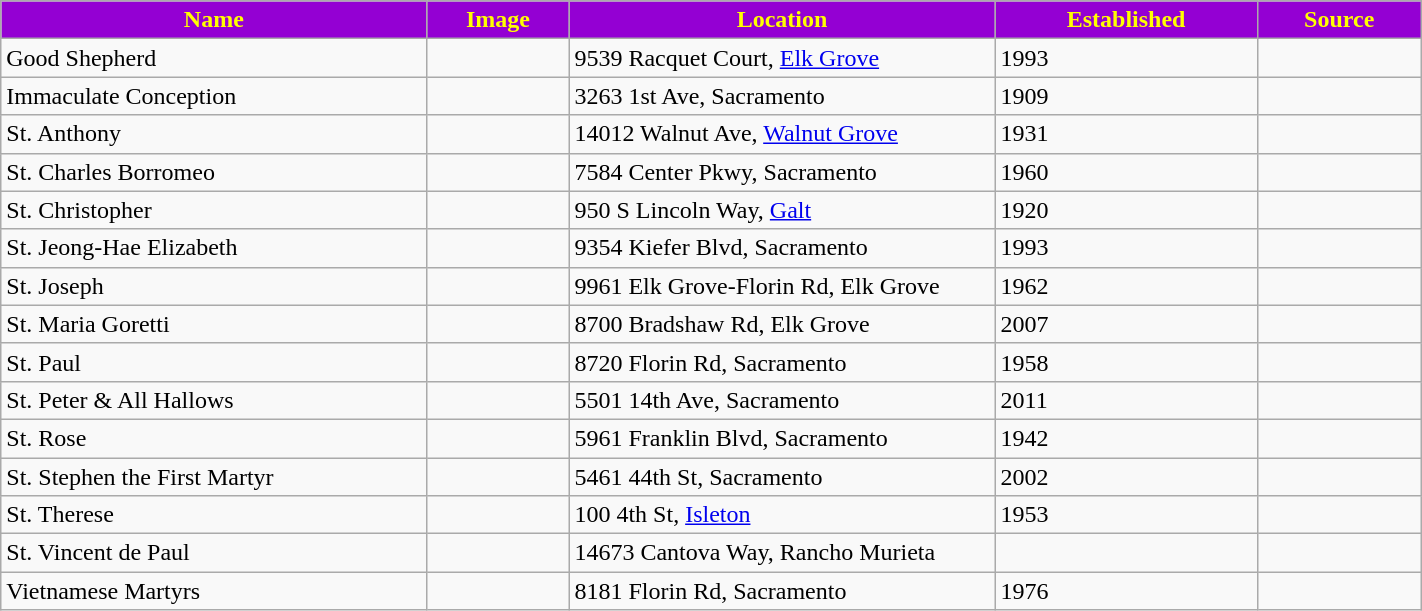<table class="wikitable sortable" style="width:75%">
<tr>
<th style="background:darkviolet; color:yellow;" width="30%"><strong>Name</strong></th>
<th style="background:darkviolet; color:yellow;" width="10%"><strong>Image</strong></th>
<th style="background:darkviolet; color:yellow;" width="30%"><strong>Location</strong></th>
<th style="background:darkviolet; color:yellow;" width="15"><strong>Established</strong></th>
<th style="background:darkviolet; color:yellow;" width="10"><strong>Source</strong></th>
</tr>
<tr>
<td>Good Shepherd</td>
<td></td>
<td>9539 Racquet Court, <a href='#'>Elk Grove</a></td>
<td>1993</td>
<td></td>
</tr>
<tr>
<td>Immaculate Conception</td>
<td></td>
<td>3263 1st Ave, Sacramento</td>
<td>1909</td>
<td></td>
</tr>
<tr>
<td>St. Anthony</td>
<td></td>
<td>14012 Walnut Ave, <a href='#'>Walnut Grove</a></td>
<td>1931</td>
<td></td>
</tr>
<tr>
<td>St. Charles Borromeo</td>
<td></td>
<td>7584 Center Pkwy, Sacramento</td>
<td>1960</td>
<td></td>
</tr>
<tr>
<td>St. Christopher</td>
<td></td>
<td>950 S Lincoln Way, <a href='#'>Galt</a></td>
<td>1920</td>
<td></td>
</tr>
<tr>
<td>St. Jeong-Hae Elizabeth</td>
<td></td>
<td>9354 Kiefer Blvd, Sacramento</td>
<td>1993</td>
<td></td>
</tr>
<tr>
<td>St. Joseph</td>
<td></td>
<td>9961 Elk Grove-Florin Rd, Elk Grove</td>
<td>1962</td>
<td></td>
</tr>
<tr>
<td>St. Maria Goretti</td>
<td></td>
<td>8700 Bradshaw Rd, Elk Grove</td>
<td>2007</td>
<td></td>
</tr>
<tr>
<td>St. Paul</td>
<td></td>
<td>8720 Florin Rd, Sacramento</td>
<td>1958</td>
<td></td>
</tr>
<tr>
<td>St. Peter & All Hallows</td>
<td></td>
<td>5501 14th Ave, Sacramento</td>
<td>2011</td>
<td></td>
</tr>
<tr>
<td>St. Rose</td>
<td></td>
<td>5961 Franklin Blvd, Sacramento</td>
<td>1942</td>
<td></td>
</tr>
<tr>
<td>St. Stephen the First Martyr</td>
<td></td>
<td>5461 44th St, Sacramento</td>
<td>2002</td>
<td></td>
</tr>
<tr>
<td>St. Therese</td>
<td></td>
<td>100 4th St, <a href='#'>Isleton</a></td>
<td>1953</td>
<td></td>
</tr>
<tr>
<td>St. Vincent de Paul</td>
<td></td>
<td>14673 Cantova Way, Rancho Murieta</td>
<td></td>
<td></td>
</tr>
<tr>
<td>Vietnamese Martyrs</td>
<td></td>
<td>8181 Florin Rd, Sacramento</td>
<td>1976</td>
<td></td>
</tr>
</table>
